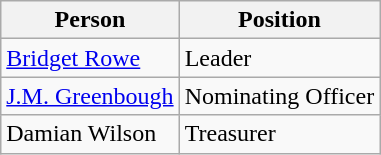<table class="wikitable">
<tr>
<th>Person</th>
<th>Position</th>
</tr>
<tr>
<td><a href='#'>Bridget Rowe</a></td>
<td>Leader</td>
</tr>
<tr>
<td><a href='#'>J.M. Greenbough</a></td>
<td>Nominating Officer</td>
</tr>
<tr>
<td>Damian Wilson</td>
<td>Treasurer</td>
</tr>
</table>
